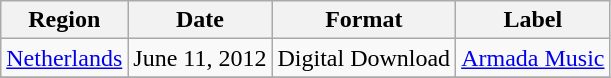<table class=wikitable>
<tr>
<th>Region</th>
<th>Date</th>
<th>Format</th>
<th>Label</th>
</tr>
<tr>
<td><a href='#'>Netherlands</a></td>
<td>June 11, 2012</td>
<td>Digital Download</td>
<td><a href='#'>Armada Music</a></td>
</tr>
<tr>
</tr>
</table>
